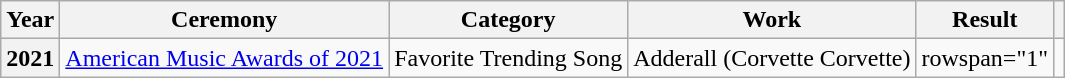<table class="wikitable plainrowheaders" style="text-align:center;">
<tr>
<th>Year</th>
<th>Ceremony</th>
<th>Category</th>
<th>Work</th>
<th>Result</th>
<th></th>
</tr>
<tr>
<th scope="row" rowspan="1">2021</th>
<td rowspan="1"><a href='#'>American Music Awards of 2021</a></td>
<td>Favorite Trending Song</td>
<td>Adderall (Corvette Corvette)</td>
<td>rowspan="1" </td>
<td rowspan="1"></td>
</tr>
</table>
